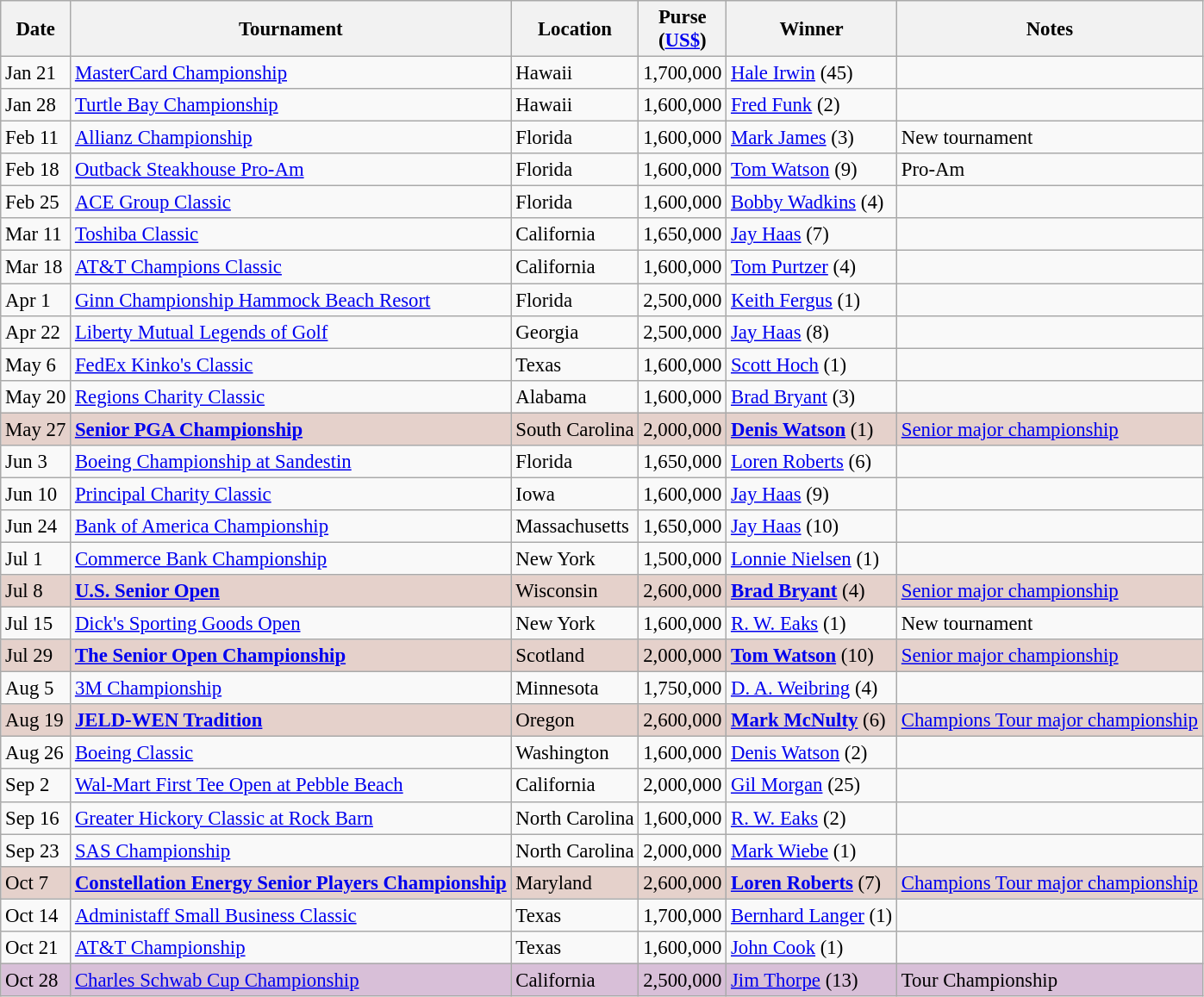<table class="wikitable" style="font-size:95%">
<tr>
<th>Date</th>
<th>Tournament</th>
<th>Location</th>
<th>Purse<br>(<a href='#'>US$</a>)</th>
<th>Winner</th>
<th>Notes</th>
</tr>
<tr>
<td>Jan 21</td>
<td><a href='#'>MasterCard Championship</a></td>
<td>Hawaii</td>
<td align=right>1,700,000</td>
<td> <a href='#'>Hale Irwin</a> (45)</td>
<td></td>
</tr>
<tr>
<td>Jan 28</td>
<td><a href='#'>Turtle Bay Championship</a></td>
<td>Hawaii</td>
<td align=right>1,600,000</td>
<td> <a href='#'>Fred Funk</a> (2)</td>
<td></td>
</tr>
<tr>
<td>Feb 11</td>
<td><a href='#'>Allianz Championship</a></td>
<td>Florida</td>
<td align=right>1,600,000</td>
<td> <a href='#'>Mark James</a> (3)</td>
<td>New tournament</td>
</tr>
<tr>
<td>Feb 18</td>
<td><a href='#'>Outback Steakhouse Pro-Am</a></td>
<td>Florida</td>
<td align=right>1,600,000</td>
<td> <a href='#'>Tom Watson</a> (9)</td>
<td>Pro-Am</td>
</tr>
<tr>
<td>Feb 25</td>
<td><a href='#'>ACE Group Classic</a></td>
<td>Florida</td>
<td align=right>1,600,000</td>
<td> <a href='#'>Bobby Wadkins</a> (4)</td>
<td></td>
</tr>
<tr>
<td>Mar 11</td>
<td><a href='#'>Toshiba Classic</a></td>
<td>California</td>
<td align=right>1,650,000</td>
<td> <a href='#'>Jay Haas</a> (7)</td>
<td></td>
</tr>
<tr>
<td>Mar 18</td>
<td><a href='#'>AT&T Champions Classic</a></td>
<td>California</td>
<td align=right>1,600,000</td>
<td> <a href='#'>Tom Purtzer</a> (4)</td>
<td></td>
</tr>
<tr>
<td>Apr 1</td>
<td><a href='#'>Ginn Championship Hammock Beach Resort</a></td>
<td>Florida</td>
<td align=right>2,500,000</td>
<td> <a href='#'>Keith Fergus</a> (1)</td>
<td></td>
</tr>
<tr>
<td>Apr 22</td>
<td><a href='#'>Liberty Mutual Legends of Golf</a></td>
<td>Georgia</td>
<td align=right>2,500,000</td>
<td> <a href='#'>Jay Haas</a> (8)</td>
<td></td>
</tr>
<tr>
<td>May 6</td>
<td><a href='#'>FedEx Kinko's Classic</a></td>
<td>Texas</td>
<td align=right>1,600,000</td>
<td> <a href='#'>Scott Hoch</a> (1)</td>
<td></td>
</tr>
<tr>
<td>May 20</td>
<td><a href='#'>Regions Charity Classic</a></td>
<td>Alabama</td>
<td align=right>1,600,000</td>
<td> <a href='#'>Brad Bryant</a> (3)</td>
<td></td>
</tr>
<tr style="background:#e5d1cb;">
<td>May 27</td>
<td><strong><a href='#'>Senior PGA Championship</a></strong></td>
<td>South Carolina</td>
<td align=right>2,000,000</td>
<td> <strong><a href='#'>Denis Watson</a></strong> (1)</td>
<td><a href='#'>Senior major championship</a></td>
</tr>
<tr>
<td>Jun 3</td>
<td><a href='#'>Boeing Championship at Sandestin</a></td>
<td>Florida</td>
<td align=right>1,650,000</td>
<td> <a href='#'>Loren Roberts</a> (6)</td>
<td></td>
</tr>
<tr>
<td>Jun 10</td>
<td><a href='#'>Principal Charity Classic</a></td>
<td>Iowa</td>
<td align=right>1,600,000</td>
<td> <a href='#'>Jay Haas</a> (9)</td>
<td></td>
</tr>
<tr>
<td>Jun 24</td>
<td><a href='#'>Bank of America Championship</a></td>
<td>Massachusetts</td>
<td align=right>1,650,000</td>
<td> <a href='#'>Jay Haas</a> (10)</td>
<td></td>
</tr>
<tr>
<td>Jul 1</td>
<td><a href='#'>Commerce Bank Championship</a></td>
<td>New York</td>
<td align=right>1,500,000</td>
<td> <a href='#'>Lonnie Nielsen</a> (1)</td>
<td></td>
</tr>
<tr style="background:#e5d1cb;">
<td>Jul 8</td>
<td><strong><a href='#'>U.S. Senior Open</a></strong></td>
<td>Wisconsin</td>
<td align=right>2,600,000</td>
<td> <strong><a href='#'>Brad Bryant</a></strong> (4)</td>
<td><a href='#'>Senior major championship</a></td>
</tr>
<tr>
<td>Jul 15</td>
<td><a href='#'>Dick's Sporting Goods Open</a></td>
<td>New York</td>
<td align=right>1,600,000</td>
<td> <a href='#'>R. W. Eaks</a> (1)</td>
<td>New tournament</td>
</tr>
<tr style="background:#e5d1cb;">
<td>Jul 29</td>
<td><strong><a href='#'>The Senior Open Championship</a></strong></td>
<td>Scotland</td>
<td align=right>2,000,000</td>
<td> <strong><a href='#'>Tom Watson</a></strong> (10)</td>
<td><a href='#'>Senior major championship</a></td>
</tr>
<tr>
<td>Aug 5</td>
<td><a href='#'>3M Championship</a></td>
<td>Minnesota</td>
<td align=right>1,750,000</td>
<td> <a href='#'>D. A. Weibring</a> (4)</td>
<td></td>
</tr>
<tr style="background:#e5d1cb;">
<td>Aug 19</td>
<td><strong><a href='#'>JELD-WEN Tradition</a></strong></td>
<td>Oregon</td>
<td align=right>2,600,000</td>
<td> <strong><a href='#'>Mark McNulty</a></strong> (6)</td>
<td><a href='#'>Champions Tour major championship</a></td>
</tr>
<tr>
<td>Aug 26</td>
<td><a href='#'>Boeing Classic</a></td>
<td>Washington</td>
<td align=right>1,600,000</td>
<td> <a href='#'>Denis Watson</a> (2)</td>
<td></td>
</tr>
<tr>
<td>Sep 2</td>
<td><a href='#'>Wal-Mart First Tee Open at Pebble Beach</a></td>
<td>California</td>
<td align=right>2,000,000</td>
<td> <a href='#'>Gil Morgan</a> (25)</td>
<td></td>
</tr>
<tr>
<td>Sep 16</td>
<td><a href='#'>Greater Hickory Classic at Rock Barn</a></td>
<td>North Carolina</td>
<td align=right>1,600,000</td>
<td> <a href='#'>R. W. Eaks</a> (2)</td>
<td></td>
</tr>
<tr>
<td>Sep 23</td>
<td><a href='#'>SAS Championship</a></td>
<td>North Carolina</td>
<td align=right>2,000,000</td>
<td> <a href='#'>Mark Wiebe</a> (1)</td>
<td></td>
</tr>
<tr style="background:#e5d1cb;">
<td>Oct 7</td>
<td><strong><a href='#'>Constellation Energy Senior Players Championship</a></strong></td>
<td>Maryland</td>
<td align=right>2,600,000</td>
<td> <strong><a href='#'>Loren Roberts</a></strong> (7)</td>
<td><a href='#'>Champions Tour major championship</a></td>
</tr>
<tr>
<td>Oct 14</td>
<td><a href='#'>Administaff Small Business Classic</a></td>
<td>Texas</td>
<td align=right>1,700,000</td>
<td> <a href='#'>Bernhard Langer</a> (1)</td>
<td></td>
</tr>
<tr>
<td>Oct 21</td>
<td><a href='#'>AT&T Championship</a></td>
<td>Texas</td>
<td align=right>1,600,000</td>
<td> <a href='#'>John Cook</a> (1)</td>
<td></td>
</tr>
<tr style="background:thistle;">
<td>Oct 28</td>
<td><a href='#'>Charles Schwab Cup Championship</a></td>
<td>California</td>
<td align=right>2,500,000</td>
<td> <a href='#'>Jim Thorpe</a> (13)</td>
<td>Tour Championship</td>
</tr>
</table>
